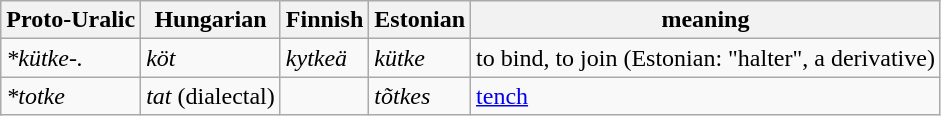<table class="wikitable">
<tr>
<th>Proto-Uralic</th>
<th>Hungarian</th>
<th>Finnish</th>
<th>Estonian</th>
<th>meaning</th>
</tr>
<tr>
<td><em>*kütke-.</em></td>
<td><em>köt</em></td>
<td><em>kytkeä</em></td>
<td><em>kütke</em></td>
<td>to bind, to join (Estonian: "halter", a derivative)</td>
</tr>
<tr>
<td><em>*totke</em></td>
<td><em>tat</em> (dialectal)</td>
<td></td>
<td><em>tõtkes</em></td>
<td><a href='#'>tench</a></td>
</tr>
</table>
